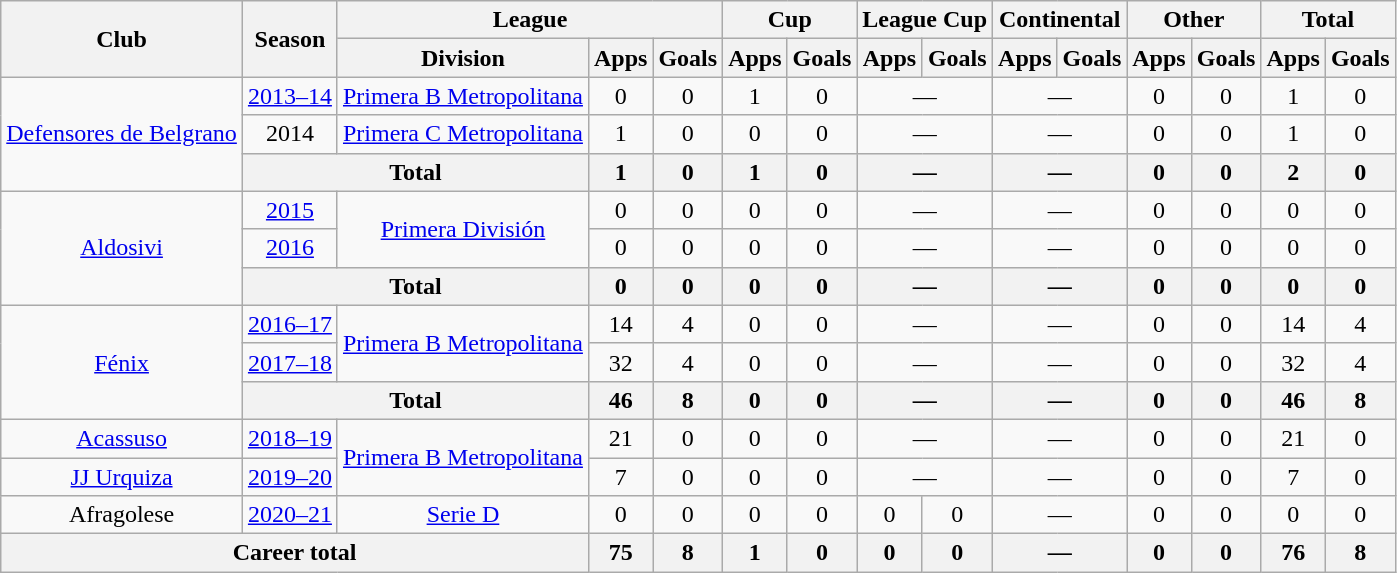<table class="wikitable" style="text-align:center">
<tr>
<th rowspan="2">Club</th>
<th rowspan="2">Season</th>
<th colspan="3">League</th>
<th colspan="2">Cup</th>
<th colspan="2">League Cup</th>
<th colspan="2">Continental</th>
<th colspan="2">Other</th>
<th colspan="2">Total</th>
</tr>
<tr>
<th>Division</th>
<th>Apps</th>
<th>Goals</th>
<th>Apps</th>
<th>Goals</th>
<th>Apps</th>
<th>Goals</th>
<th>Apps</th>
<th>Goals</th>
<th>Apps</th>
<th>Goals</th>
<th>Apps</th>
<th>Goals</th>
</tr>
<tr>
<td rowspan="3"><a href='#'>Defensores de Belgrano</a></td>
<td><a href='#'>2013–14</a></td>
<td rowspan="1"><a href='#'>Primera B Metropolitana</a></td>
<td>0</td>
<td>0</td>
<td>1</td>
<td>0</td>
<td colspan="2">—</td>
<td colspan="2">—</td>
<td>0</td>
<td>0</td>
<td>1</td>
<td>0</td>
</tr>
<tr>
<td>2014</td>
<td rowspan="1"><a href='#'>Primera C Metropolitana</a></td>
<td>1</td>
<td>0</td>
<td>0</td>
<td>0</td>
<td colspan="2">—</td>
<td colspan="2">—</td>
<td>0</td>
<td>0</td>
<td>1</td>
<td>0</td>
</tr>
<tr>
<th colspan="2">Total</th>
<th>1</th>
<th>0</th>
<th>1</th>
<th>0</th>
<th colspan="2">—</th>
<th colspan="2">—</th>
<th>0</th>
<th>0</th>
<th>2</th>
<th>0</th>
</tr>
<tr>
<td rowspan="3"><a href='#'>Aldosivi</a></td>
<td><a href='#'>2015</a></td>
<td rowspan="2"><a href='#'>Primera División</a></td>
<td>0</td>
<td>0</td>
<td>0</td>
<td>0</td>
<td colspan="2">—</td>
<td colspan="2">—</td>
<td>0</td>
<td>0</td>
<td>0</td>
<td>0</td>
</tr>
<tr>
<td><a href='#'>2016</a></td>
<td>0</td>
<td>0</td>
<td>0</td>
<td>0</td>
<td colspan="2">—</td>
<td colspan="2">—</td>
<td>0</td>
<td>0</td>
<td>0</td>
<td>0</td>
</tr>
<tr>
<th colspan="2">Total</th>
<th>0</th>
<th>0</th>
<th>0</th>
<th>0</th>
<th colspan="2">—</th>
<th colspan="2">—</th>
<th>0</th>
<th>0</th>
<th>0</th>
<th>0</th>
</tr>
<tr>
<td rowspan="3"><a href='#'>Fénix</a></td>
<td><a href='#'>2016–17</a></td>
<td rowspan="2"><a href='#'>Primera B Metropolitana</a></td>
<td>14</td>
<td>4</td>
<td>0</td>
<td>0</td>
<td colspan="2">—</td>
<td colspan="2">—</td>
<td>0</td>
<td>0</td>
<td>14</td>
<td>4</td>
</tr>
<tr>
<td><a href='#'>2017–18</a></td>
<td>32</td>
<td>4</td>
<td>0</td>
<td>0</td>
<td colspan="2">—</td>
<td colspan="2">—</td>
<td>0</td>
<td>0</td>
<td>32</td>
<td>4</td>
</tr>
<tr>
<th colspan="2">Total</th>
<th>46</th>
<th>8</th>
<th>0</th>
<th>0</th>
<th colspan="2">—</th>
<th colspan="2">—</th>
<th>0</th>
<th>0</th>
<th>46</th>
<th>8</th>
</tr>
<tr>
<td rowspan="1"><a href='#'>Acassuso</a></td>
<td><a href='#'>2018–19</a></td>
<td rowspan="2"><a href='#'>Primera B Metropolitana</a></td>
<td>21</td>
<td>0</td>
<td>0</td>
<td>0</td>
<td colspan="2">—</td>
<td colspan="2">—</td>
<td>0</td>
<td>0</td>
<td>21</td>
<td>0</td>
</tr>
<tr>
<td rowspan="1"><a href='#'>JJ Urquiza</a></td>
<td><a href='#'>2019–20</a></td>
<td>7</td>
<td>0</td>
<td>0</td>
<td>0</td>
<td colspan="2">—</td>
<td colspan="2">—</td>
<td>0</td>
<td>0</td>
<td>7</td>
<td>0</td>
</tr>
<tr>
<td rowspan="1">Afragolese</td>
<td><a href='#'>2020–21</a></td>
<td rowspan="1"><a href='#'>Serie D</a></td>
<td>0</td>
<td>0</td>
<td>0</td>
<td>0</td>
<td>0</td>
<td>0</td>
<td colspan="2">—</td>
<td>0</td>
<td>0</td>
<td>0</td>
<td>0</td>
</tr>
<tr>
<th colspan="3">Career total</th>
<th>75</th>
<th>8</th>
<th>1</th>
<th>0</th>
<th>0</th>
<th>0</th>
<th colspan="2">—</th>
<th>0</th>
<th>0</th>
<th>76</th>
<th>8</th>
</tr>
</table>
